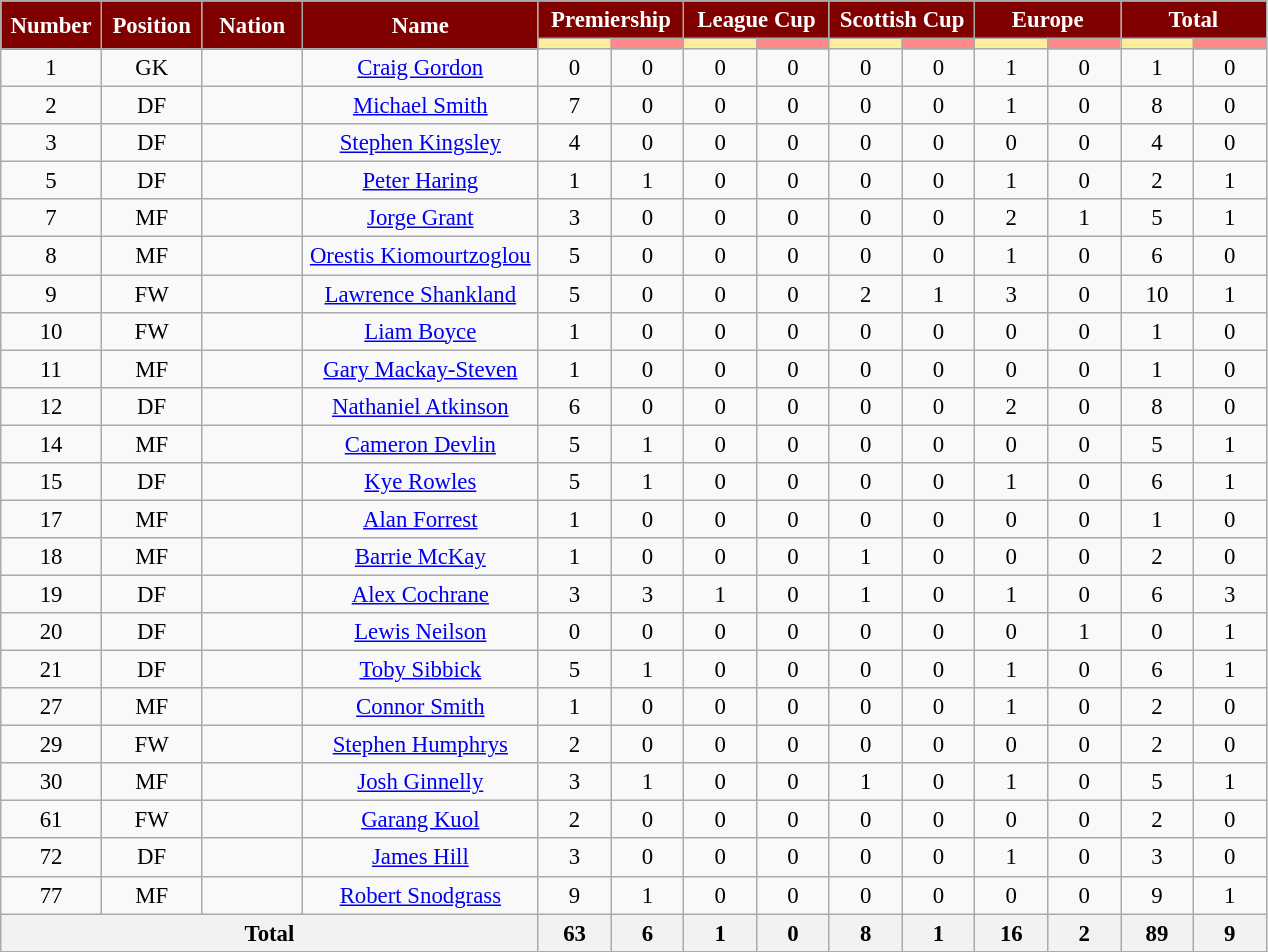<table class="wikitable" style="font-size: 95%; text-align: center;">
<tr>
<th style="background:maroon; color:white;" scope="col" rowspan="2" width=60 align="center">Number</th>
<th style="background:maroon; color:white;" scope="col" rowspan="2" width=60 align="center">Position</th>
<th style="background:maroon; color:white;" scope="col" rowspan="2" width=60 align="center">Nation</th>
<th style="background:maroon; color:white;" scope="col" rowspan="2" width=150 align="center">Name</th>
<th style="background:maroon; color:white;" scope="col" colspan="2" width=90 align="center">Premiership</th>
<th style="background:maroon; color:white;" scope="col" colspan="2" width=90 align="center">League Cup</th>
<th style="background:maroon; color:white;" scope="col" colspan="2" width=90 align="center">Scottish Cup</th>
<th style="background:maroon; color:white;" scope="col" colspan="2" width=90 align="center">Europe</th>
<th style="background:maroon; color:white;" scope="col" colspan="2" width=90 align="center">Total</th>
</tr>
<tr>
<th width=30 style="background: #FFEE99"></th>
<th width=30 style="background: #FF8888"></th>
<th width=30 style="background: #FFEE99"></th>
<th width=30 style="background: #FF8888"></th>
<th width=30 style="background: #FFEE99"></th>
<th width=30 style="background: #FF8888"></th>
<th width=30 style="background: #FFEE99"></th>
<th width=30 style="background: #FF8888"></th>
<th width=30 style="background: #FFEE99"></th>
<th width=30 style="background: #FF8888"></th>
</tr>
<tr>
<td>1</td>
<td>GK</td>
<td></td>
<td><a href='#'>Craig Gordon</a></td>
<td>0</td>
<td>0</td>
<td>0</td>
<td>0</td>
<td>0</td>
<td>0</td>
<td>1</td>
<td>0</td>
<td>1</td>
<td>0</td>
</tr>
<tr>
<td>2</td>
<td>DF</td>
<td></td>
<td><a href='#'>Michael Smith</a></td>
<td>7</td>
<td>0</td>
<td>0</td>
<td>0</td>
<td>0</td>
<td>0</td>
<td>1</td>
<td>0</td>
<td>8</td>
<td>0</td>
</tr>
<tr>
<td>3</td>
<td>DF</td>
<td></td>
<td><a href='#'>Stephen Kingsley</a></td>
<td>4</td>
<td>0</td>
<td>0</td>
<td>0</td>
<td>0</td>
<td>0</td>
<td>0</td>
<td>0</td>
<td>4</td>
<td>0<br></td>
</tr>
<tr>
<td>5</td>
<td>DF</td>
<td></td>
<td><a href='#'>Peter Haring</a></td>
<td>1</td>
<td>1</td>
<td>0</td>
<td>0</td>
<td>0</td>
<td>0</td>
<td>1</td>
<td>0</td>
<td>2</td>
<td>1<br></td>
</tr>
<tr>
<td>7</td>
<td>MF</td>
<td></td>
<td><a href='#'>Jorge Grant</a></td>
<td>3</td>
<td>0</td>
<td>0</td>
<td>0</td>
<td>0</td>
<td>0</td>
<td>2</td>
<td>1</td>
<td>5</td>
<td>1</td>
</tr>
<tr>
<td>8</td>
<td>MF</td>
<td></td>
<td><a href='#'>Orestis Kiomourtzoglou</a></td>
<td>5</td>
<td>0</td>
<td>0</td>
<td>0</td>
<td>0</td>
<td>0</td>
<td>1</td>
<td>0</td>
<td>6</td>
<td>0</td>
</tr>
<tr>
<td>9</td>
<td>FW</td>
<td></td>
<td><a href='#'>Lawrence Shankland</a></td>
<td>5</td>
<td>0</td>
<td>0</td>
<td>0</td>
<td>2</td>
<td>1</td>
<td>3</td>
<td>0</td>
<td>10</td>
<td>1</td>
</tr>
<tr>
<td>10</td>
<td>FW</td>
<td></td>
<td><a href='#'>Liam Boyce</a></td>
<td>1</td>
<td>0</td>
<td>0</td>
<td>0</td>
<td>0</td>
<td>0</td>
<td>0</td>
<td>0</td>
<td>1</td>
<td>0</td>
</tr>
<tr>
<td>11</td>
<td>MF</td>
<td></td>
<td><a href='#'>Gary Mackay-Steven</a></td>
<td>1</td>
<td>0</td>
<td>0</td>
<td>0</td>
<td>0</td>
<td>0</td>
<td>0</td>
<td>0</td>
<td>1</td>
<td>0</td>
</tr>
<tr>
<td>12</td>
<td>DF</td>
<td></td>
<td><a href='#'>Nathaniel Atkinson</a></td>
<td>6</td>
<td>0</td>
<td>0</td>
<td>0</td>
<td>0</td>
<td>0</td>
<td>2</td>
<td>0</td>
<td>8</td>
<td>0<br></td>
</tr>
<tr>
<td>14</td>
<td>MF</td>
<td></td>
<td><a href='#'>Cameron Devlin</a></td>
<td>5</td>
<td>1</td>
<td>0</td>
<td>0</td>
<td>0</td>
<td>0</td>
<td>0</td>
<td>0</td>
<td>5</td>
<td>1</td>
</tr>
<tr>
<td>15</td>
<td>DF</td>
<td></td>
<td><a href='#'>Kye Rowles</a></td>
<td>5</td>
<td>1</td>
<td>0</td>
<td>0</td>
<td>0</td>
<td>0</td>
<td>1</td>
<td>0</td>
<td>6</td>
<td>1<br></td>
</tr>
<tr>
<td>17</td>
<td>MF</td>
<td></td>
<td><a href='#'>Alan Forrest</a></td>
<td>1</td>
<td>0</td>
<td>0</td>
<td>0</td>
<td>0</td>
<td>0</td>
<td>0</td>
<td>0</td>
<td>1</td>
<td>0</td>
</tr>
<tr>
<td>18</td>
<td>MF</td>
<td></td>
<td><a href='#'>Barrie McKay</a></td>
<td>1</td>
<td>0</td>
<td>0</td>
<td>0</td>
<td>1</td>
<td>0</td>
<td>0</td>
<td>0</td>
<td>2</td>
<td>0</td>
</tr>
<tr>
<td>19</td>
<td>DF</td>
<td></td>
<td><a href='#'>Alex Cochrane</a></td>
<td>3</td>
<td>3</td>
<td>1</td>
<td>0</td>
<td>1</td>
<td>0</td>
<td>1</td>
<td>0</td>
<td>6</td>
<td>3</td>
</tr>
<tr>
<td>20</td>
<td>DF</td>
<td></td>
<td><a href='#'>Lewis Neilson</a></td>
<td>0</td>
<td>0</td>
<td>0</td>
<td>0</td>
<td>0</td>
<td>0</td>
<td>0</td>
<td>1</td>
<td>0</td>
<td>1</td>
</tr>
<tr>
<td>21</td>
<td>DF</td>
<td></td>
<td><a href='#'>Toby Sibbick</a></td>
<td>5</td>
<td>1</td>
<td>0</td>
<td>0</td>
<td>0</td>
<td>0</td>
<td>1</td>
<td>0</td>
<td>6</td>
<td>1<br></td>
</tr>
<tr>
<td>27</td>
<td>MF</td>
<td></td>
<td><a href='#'>Connor Smith</a></td>
<td>1</td>
<td>0</td>
<td>0</td>
<td>0</td>
<td>0</td>
<td>0</td>
<td>1</td>
<td>0</td>
<td>2</td>
<td>0</td>
</tr>
<tr>
<td>29</td>
<td>FW</td>
<td></td>
<td><a href='#'>Stephen Humphrys</a></td>
<td>2</td>
<td>0</td>
<td>0</td>
<td>0</td>
<td>0</td>
<td>0</td>
<td>0</td>
<td>0</td>
<td>2</td>
<td>0</td>
</tr>
<tr>
<td>30</td>
<td>MF</td>
<td></td>
<td><a href='#'>Josh Ginnelly</a></td>
<td>3</td>
<td>1</td>
<td>0</td>
<td>0</td>
<td>1</td>
<td>0</td>
<td>1</td>
<td>0</td>
<td>5</td>
<td>1<br></td>
</tr>
<tr>
<td>61</td>
<td>FW</td>
<td></td>
<td><a href='#'>Garang Kuol</a></td>
<td>2</td>
<td>0</td>
<td>0</td>
<td>0</td>
<td>0</td>
<td>0</td>
<td>0</td>
<td>0</td>
<td>2</td>
<td>0</td>
</tr>
<tr>
<td>72</td>
<td>DF</td>
<td></td>
<td><a href='#'>James Hill</a></td>
<td>3</td>
<td>0</td>
<td>0</td>
<td>0</td>
<td>0</td>
<td>0</td>
<td>1</td>
<td>0</td>
<td>3</td>
<td>0</td>
</tr>
<tr>
<td>77</td>
<td>MF</td>
<td></td>
<td><a href='#'>Robert Snodgrass</a></td>
<td>9</td>
<td>1</td>
<td>0</td>
<td>0</td>
<td>0</td>
<td>0</td>
<td>0</td>
<td>0</td>
<td>9</td>
<td>1</td>
</tr>
<tr>
<th colspan=4>Total</th>
<th>63</th>
<th>6</th>
<th>1</th>
<th>0</th>
<th>8</th>
<th>1</th>
<th>16</th>
<th>2</th>
<th>89</th>
<th>9</th>
</tr>
</table>
